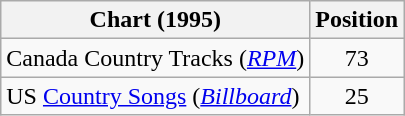<table class="wikitable sortable">
<tr>
<th scope="col">Chart (1995)</th>
<th scope="col">Position</th>
</tr>
<tr>
<td>Canada Country Tracks (<em><a href='#'>RPM</a></em>)</td>
<td align="center">73</td>
</tr>
<tr>
<td>US <a href='#'>Country Songs</a> (<em><a href='#'>Billboard</a></em>)</td>
<td align="center">25</td>
</tr>
</table>
